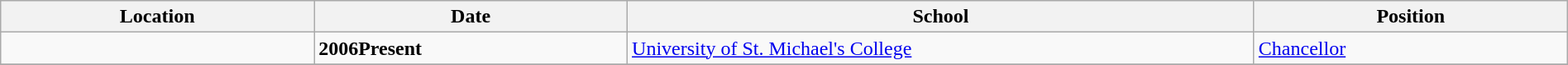<table class="wikitable" style="width:100%;">
<tr>
<th style="width:20%;">Location</th>
<th style="width:20%;">Date</th>
<th style="width:40%;">School</th>
<th style="width:20%;">Position</th>
</tr>
<tr>
<td></td>
<td><strong>2006Present</strong></td>
<td><a href='#'>University of St. Michael's College</a></td>
<td><a href='#'>Chancellor</a></td>
</tr>
<tr>
</tr>
</table>
